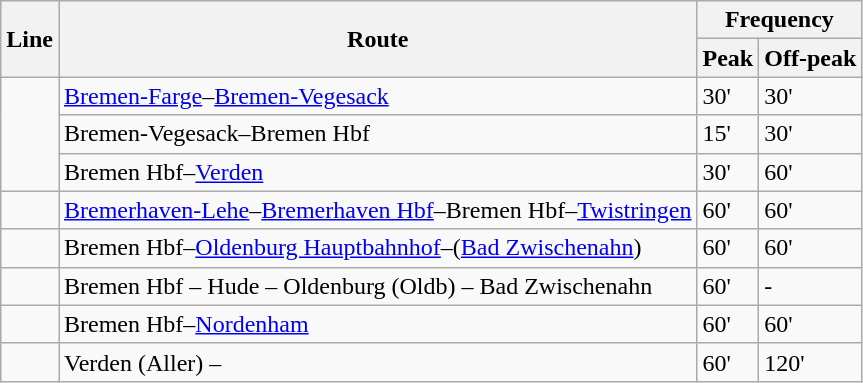<table class="wikitable sortable" style="">
<tr>
<th rowspan="2">Line</th>
<th rowspan="2">Route</th>
<th colspan="2">Frequency</th>
</tr>
<tr>
<th>Peak</th>
<th>Off-peak</th>
</tr>
<tr>
<td rowspan="3"></td>
<td><a href='#'>Bremen-Farge</a>–<a href='#'>Bremen-Vegesack</a></td>
<td>30'</td>
<td>30'</td>
</tr>
<tr>
<td>Bremen-Vegesack–Bremen Hbf</td>
<td>15'</td>
<td>30'</td>
</tr>
<tr>
<td>Bremen Hbf–<a href='#'>Verden</a></td>
<td>30'</td>
<td>60'</td>
</tr>
<tr>
<td></td>
<td><a href='#'>Bremerhaven-Lehe</a>–<a href='#'>Bremerhaven Hbf</a>–Bremen Hbf–<a href='#'>Twistringen</a></td>
<td>60'</td>
<td>60'</td>
</tr>
<tr>
<td></td>
<td>Bremen Hbf–<a href='#'>Oldenburg Hauptbahnhof</a>–(<a href='#'>Bad Zwischenahn</a>)</td>
<td>60'</td>
<td>60'</td>
</tr>
<tr>
<td></td>
<td>Bremen Hbf – Hude – Oldenburg (Oldb) – Bad Zwischenahn</td>
<td>60'</td>
<td>-</td>
</tr>
<tr>
<td></td>
<td>Bremen Hbf–<a href='#'>Nordenham</a></td>
<td>60'</td>
<td>60'</td>
</tr>
<tr>
<td></td>
<td>Verden (Aller) – </td>
<td>60'</td>
<td>120'</td>
</tr>
</table>
